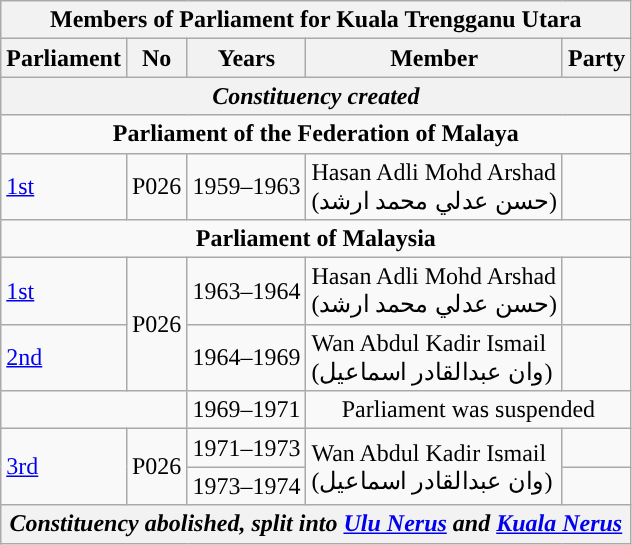<table class=wikitable>
<tr>
<th colspan="5">Members of Parliament for Kuala Trengganu Utara</th>
</tr>
<tr>
<th>Parliament</th>
<th>No</th>
<th>Years</th>
<th>Member</th>
<th>Party</th>
</tr>
<tr>
<th colspan="5" align="center"><em>Constituency created</em></th>
</tr>
<tr>
<td colspan="5" align="center"><strong>Parliament of the Federation of Malaya</strong></td>
</tr>
<tr>
<td><a href='#'>1st</a></td>
<td>P026</td>
<td>1959–1963</td>
<td>Hasan Adli Mohd Arshad <br> (حسن عدلي محمد ارشد)</td>
<td></td>
</tr>
<tr>
<td colspan="5" align="center"><strong>Parliament of Malaysia</strong></td>
</tr>
<tr>
<td><a href='#'>1st</a></td>
<td rowspan="2">P026</td>
<td>1963–1964</td>
<td>Hasan Adli Mohd Arshad <br> (حسن عدلي محمد ارشد)</td>
<td></td>
</tr>
<tr>
<td><a href='#'>2nd</a></td>
<td>1964–1969</td>
<td>Wan Abdul Kadir Ismail <br> (وان عبدالقادر اسماعيل)</td>
<td></td>
</tr>
<tr>
<td colspan="2"></td>
<td>1969–1971</td>
<td colspan="2" align="center">Parliament was suspended</td>
</tr>
<tr>
<td rowspan=2><a href='#'>3rd</a></td>
<td rowspan="2">P026</td>
<td>1971–1973</td>
<td rowspan="2">Wan Abdul Kadir Ismail <br> (وان عبدالقادر اسماعيل)</td>
<td></td>
</tr>
<tr>
<td>1973–1974</td>
<td></td>
</tr>
<tr>
<th colspan="5" align="center"><em>Constituency abolished, split into <a href='#'>Ulu Nerus</a> and <a href='#'>Kuala Nerus</a></em></th>
</tr>
</table>
